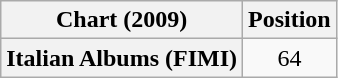<table class="wikitable plainrowheaders" style="text-align:center">
<tr>
<th scope="col">Chart (2009)</th>
<th scope="col">Position</th>
</tr>
<tr>
<th scope="row">Italian Albums (FIMI)</th>
<td>64</td>
</tr>
</table>
